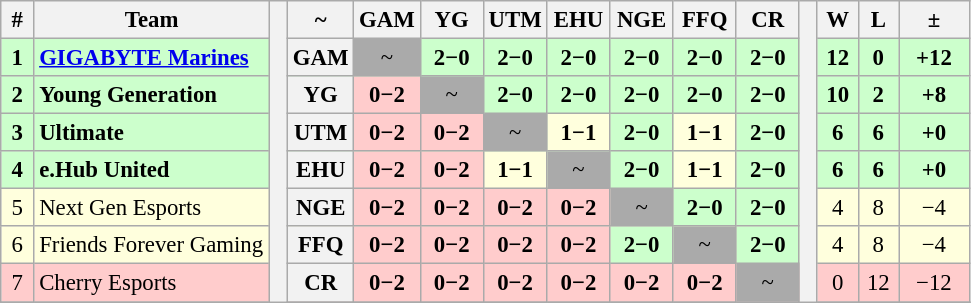<table class="wikitable" style="font-size: 95%; text-align: center">
<tr>
<th style="width:15px;">#</th>
<th style="width:150px;">Team</th>
<th rowspan="11" style="width:5px;;"></th>
<th>~</th>
<th style="width:35px;" title="">GAM</th>
<th style="width:35px;" title="">YG</th>
<th style="width:35px;" title="">UTM</th>
<th style="width:35px;" title="">EHU</th>
<th style="width:35px;" title="">NGE</th>
<th style="width:35px;" title="">FFQ</th>
<th style="width:35px;" title="">CR</th>
<th rowspan="11" style="width:5px;;"></th>
<th style="width:20px;" title="Wins">W</th>
<th style="width:20px;" title="Losses">L</th>
<th style="width:40px;">±</th>
</tr>
<tr style="background:#cfc;">
<td><strong>1</strong></td>
<td style="text-align: left"><strong><a href='#'>GIGABYTE Marines</a></strong></td>
<th>GAM</th>
<td style="background:#aaa;">~</td>
<td style="background:#cfc;"><strong>2−0</strong></td>
<td style="background:#cfc;"><strong>2−0</strong></td>
<td style="background:#cfc;"><strong>2−0</strong></td>
<td style="background:#cfc;"><strong>2−0</strong></td>
<td style="background:#cfc;"><strong>2−0</strong></td>
<td style="background:#cfc;"><strong>2−0</strong></td>
<td><strong>12</strong></td>
<td><strong>0</strong></td>
<td><strong>+12</strong></td>
</tr>
<tr style="background:#cfc;">
<td><strong>2</strong></td>
<td style="text-align: left"><strong>Young Generation</strong></td>
<th>YG</th>
<td style="background:#fcc;"><strong>0−2</strong></td>
<td style="background:#aaa;">~</td>
<td style="background:#cfc;"><strong>2−0</strong></td>
<td style="background:#cfc;"><strong>2−0</strong></td>
<td style="background:#cfc;"><strong>2−0</strong></td>
<td style="background:#cfc;"><strong>2−0</strong></td>
<td style="background:#cfc;"><strong>2−0</strong></td>
<td><strong>10</strong></td>
<td><strong>2</strong></td>
<td><strong>+8</strong></td>
</tr>
<tr style="background:#cfc;">
<td><strong>3</strong></td>
<td style="text-align: left"><strong>Ultimate</strong></td>
<th>UTM</th>
<td style="background:#fcc;"><strong>0−2</strong></td>
<td style="background:#fcc;"><strong>0−2</strong></td>
<td style="background:#aaa;">~</td>
<td style="background:#ffd;"><strong>1−1</strong></td>
<td style="background:#cfc;"><strong>2−0</strong></td>
<td style="background:#ffd;"><strong>1−1</strong></td>
<td style="background:#cfc;"><strong>2−0</strong></td>
<td><strong>6</strong></td>
<td><strong>6</strong></td>
<td><strong>+0</strong></td>
</tr>
<tr style="background:#cfc;">
<td><strong>4</strong></td>
<td style="text-align: left"><strong>⁠e.Hub United</strong></td>
<th>EHU</th>
<td style="background:#fcc;"><strong>0−2</strong></td>
<td style="background:#fcc;"><strong>0−2</strong></td>
<td style="background:#ffd;"><strong>1−1</strong></td>
<td style="background:#aaa;">~</td>
<td style="background:#cfc;"><strong>2−0</strong></td>
<td style="background:#ffd;"><strong>1−1</strong></td>
<td style="background:#cfc;"><strong>2−0</strong></td>
<td><strong>6</strong></td>
<td><strong>6</strong></td>
<td><strong>+0</strong></td>
</tr>
<tr style="background:#ffd;">
<td>5</td>
<td style="text-align: left">Next Gen Esports</td>
<th>NGE</th>
<td style="background:#fcc;"><strong>0−2</strong></td>
<td style="background:#fcc;"><strong>0−2</strong></td>
<td style="background:#fcc;"><strong>0−2</strong></td>
<td style="background:#fcc;"><strong>0−2</strong></td>
<td style="background:#aaa;">~</td>
<td style="background:#cfc;"><strong>2−0</strong></td>
<td style="background:#cfc;"><strong>2−0</strong></td>
<td>4</td>
<td>8</td>
<td>−4</td>
</tr>
<tr style="background:#ffd;">
<td>6</td>
<td style="text-align: left">Friends Forever Gaming</td>
<th>FFQ</th>
<td style="background:#fcc;"><strong>0−2</strong></td>
<td style="background:#fcc;"><strong>0−2</strong></td>
<td style="background:#fcc;"><strong>0−2</strong></td>
<td style="background:#fcc;"><strong>0−2</strong></td>
<td style="background:#cfc;"><strong>2−0</strong></td>
<td style="background:#aaa;">~</td>
<td style="background:#cfc;"><strong>2−0</strong></td>
<td>4</td>
<td>8</td>
<td>−4</td>
</tr>
<tr style="background:#fcc;">
<td>7</td>
<td style="text-align: left">Cherry Esports</td>
<th>CR</th>
<td style="background:#fcc;"><strong>0−2</strong></td>
<td style="background:#fcc;"><strong>0−2</strong></td>
<td style="background:#fcc;"><strong>0−2</strong></td>
<td style="background:#fcc;"><strong>0−2</strong></td>
<td style="background:#fcc;"><strong>0−2</strong></td>
<td style="background:#fcc;"><strong>0−2</strong></td>
<td style="background:#aaa;">~</td>
<td>0</td>
<td>12</td>
<td>−12</td>
</tr>
<tr>
</tr>
</table>
